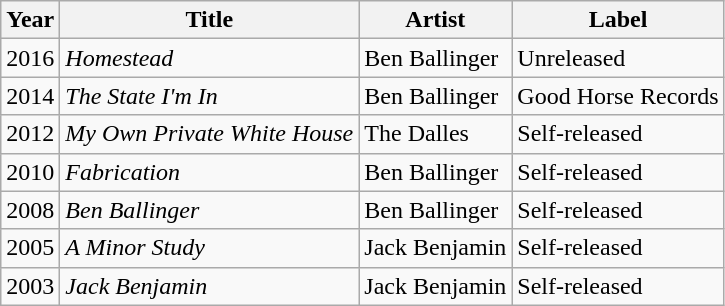<table class="wikitable">
<tr>
<th>Year</th>
<th>Title</th>
<th>Artist</th>
<th>Label</th>
</tr>
<tr>
<td>2016</td>
<td><em>Homestead</em></td>
<td>Ben Ballinger</td>
<td>Unreleased</td>
</tr>
<tr>
<td>2014</td>
<td><em>The State I'm In</em></td>
<td>Ben Ballinger</td>
<td>Good Horse Records</td>
</tr>
<tr>
<td>2012</td>
<td><em>My Own Private White House</em></td>
<td>The Dalles</td>
<td>Self-released</td>
</tr>
<tr>
<td>2010</td>
<td><em>Fabrication</em></td>
<td>Ben Ballinger</td>
<td>Self-released</td>
</tr>
<tr>
<td>2008</td>
<td><em>Ben Ballinger</em></td>
<td>Ben Ballinger</td>
<td>Self-released</td>
</tr>
<tr>
<td>2005</td>
<td><em>A Minor Study</em></td>
<td>Jack Benjamin</td>
<td>Self-released</td>
</tr>
<tr>
<td>2003</td>
<td><em>Jack Benjamin</em></td>
<td>Jack Benjamin</td>
<td>Self-released</td>
</tr>
</table>
